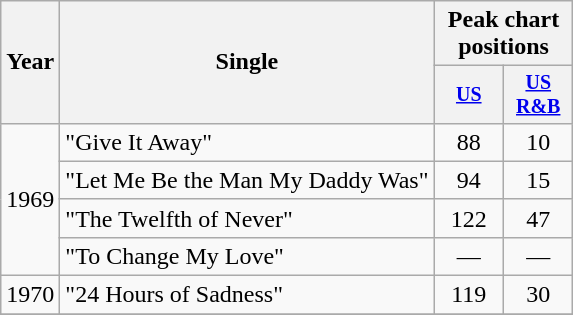<table class="wikitable" style="text-align:center;">
<tr>
<th rowspan="2">Year</th>
<th rowspan="2">Single</th>
<th colspan="2">Peak chart positions</th>
</tr>
<tr style="font-size:smaller;">
<th width="40"><a href='#'>US</a><br></th>
<th width="40"><a href='#'>US<br>R&B</a><br></th>
</tr>
<tr>
<td rowspan="4">1969</td>
<td align="left">"Give It Away"</td>
<td>88</td>
<td>10</td>
</tr>
<tr>
<td align="left">"Let Me Be the Man My Daddy Was"</td>
<td>94</td>
<td>15</td>
</tr>
<tr>
<td align="left">"The Twelfth of Never"</td>
<td>122</td>
<td>47</td>
</tr>
<tr>
<td align="left">"To Change My Love"</td>
<td>—</td>
<td>—</td>
</tr>
<tr>
<td rowspan="1">1970</td>
<td align="left">"24 Hours of Sadness"</td>
<td>119</td>
<td>30</td>
</tr>
<tr>
</tr>
</table>
